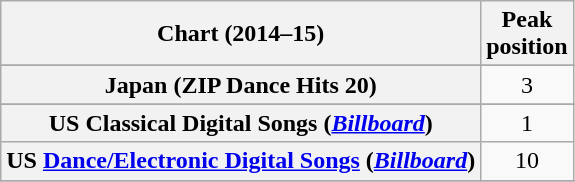<table class="wikitable sortable plainrowheaders">
<tr>
<th scope="col">Chart (2014–15)</th>
<th scope="col">Peak<br>position</th>
</tr>
<tr>
</tr>
<tr>
<th scope="row">Japan (ZIP Dance Hits 20)</th>
<td align=center>3</td>
</tr>
<tr>
</tr>
<tr>
<th scope="row">US Classical Digital Songs (<a href='#'><em>Billboard</em></a>)</th>
<td align=center>1</td>
</tr>
<tr>
<th scope="row">US <a href='#'>Dance/Electronic Digital Songs</a> (<a href='#'><em>Billboard</em></a>)</th>
<td align=center>10</td>
</tr>
<tr>
</tr>
</table>
